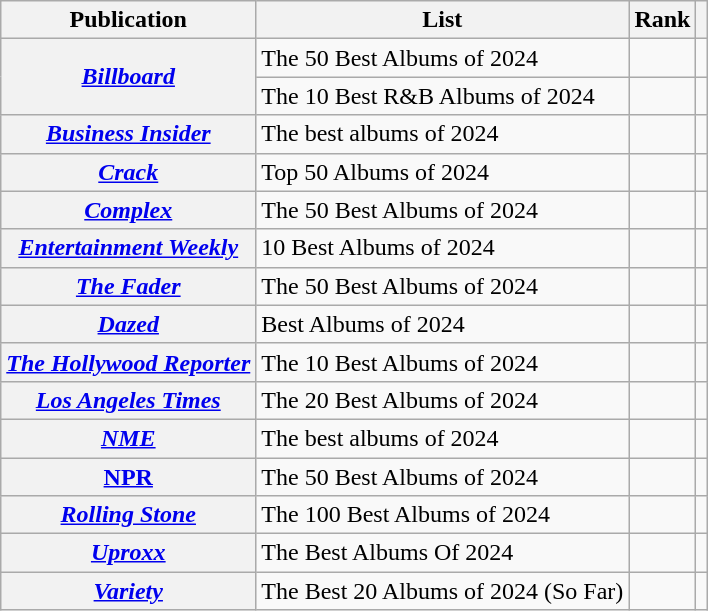<table class="wikitable plainrowheaders sortable" style="margin-right: 0;">
<tr>
<th scope="col">Publication</th>
<th scope="col">List</th>
<th scope="col">Rank</th>
<th scope="col" class="unsortable"></th>
</tr>
<tr>
<th rowspan="2" scope="row"><em><a href='#'>Billboard</a></em></th>
<td>The 50 Best Albums of 2024</td>
<td></td>
<td align="center"></td>
</tr>
<tr>
<td>The 10 Best R&B Albums of 2024</td>
<td></td>
<td align="center"></td>
</tr>
<tr>
<th scope="row"><em><a href='#'>Business Insider</a></em></th>
<td>The best albums of 2024</td>
<td></td>
<td align="center"></td>
</tr>
<tr>
<th scope="row"><em><a href='#'>Crack</a></em></th>
<td>Top 50 Albums of 2024</td>
<td></td>
<td></td>
</tr>
<tr>
<th scope="row"><em><a href='#'>Complex</a></em></th>
<td>The 50 Best Albums of 2024</td>
<td></td>
<td align="center"></td>
</tr>
<tr>
<th scope="row"><em><a href='#'>Entertainment Weekly</a></em></th>
<td>10 Best Albums of 2024</td>
<td></td>
<td align="center"></td>
</tr>
<tr>
<th scope="row"><em><a href='#'>The Fader</a></em></th>
<td>The 50 Best Albums of 2024</td>
<td></td>
<td align="center"></td>
</tr>
<tr>
<th scope="row"><em><a href='#'>Dazed</a></em></th>
<td>Best Albums of 2024</td>
<td></td>
<td align="center"></td>
</tr>
<tr>
<th scope="row"><em><a href='#'>The Hollywood Reporter</a></em></th>
<td>The 10 Best Albums of 2024</td>
<td></td>
<td align="center"></td>
</tr>
<tr>
<th scope="row"><em><a href='#'>Los Angeles Times</a></em></th>
<td>The 20 Best Albums of 2024</td>
<td></td>
<td align="center"></td>
</tr>
<tr>
<th scope="row"><em><a href='#'>NME</a></em></th>
<td>The best albums of 2024</td>
<td></td>
<td align="center"></td>
</tr>
<tr>
<th scope="row"><a href='#'>NPR</a></th>
<td>The 50 Best Albums of 2024</td>
<td></td>
<td align="center"></td>
</tr>
<tr>
<th scope="row"><em><a href='#'>Rolling Stone</a></em></th>
<td>The 100 Best Albums of 2024</td>
<td></td>
<td align="center"></td>
</tr>
<tr>
<th scope="row"><em><a href='#'>Uproxx</a></em></th>
<td>The Best Albums Of 2024</td>
<td></td>
<td align="center"></td>
</tr>
<tr>
<th scope="row"><em><a href='#'>Variety</a></em></th>
<td>The Best 20 Albums of 2024 (So Far)</td>
<td></td>
<td align="center"></td>
</tr>
</table>
